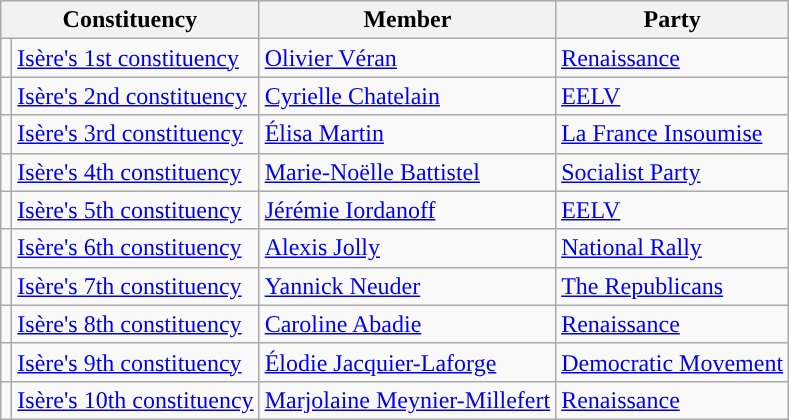<table class="wikitable">
<tr>
<th colspan="2">Constituency</th>
<th>Member</th>
<th>Party</th>
</tr>
<tr>
<td style="background-color: "></td>
<td><a href='#'>Isère's 1st constituency</a></td>
<td><a href='#'>Olivier Véran</a></td>
<td><a href='#'>Renaissance</a></td>
</tr>
<tr>
<td style="background-color: "></td>
<td><a href='#'>Isère's 2nd constituency</a></td>
<td><a href='#'>Cyrielle Chatelain</a></td>
<td><a href='#'>EELV</a></td>
</tr>
<tr>
<td style="background-color: "></td>
<td><a href='#'>Isère's 3rd constituency</a></td>
<td><a href='#'>Élisa Martin</a></td>
<td><a href='#'>La France Insoumise</a></td>
</tr>
<tr>
<td style="background-color: "></td>
<td><a href='#'>Isère's 4th constituency</a></td>
<td><a href='#'>Marie-Noëlle Battistel</a></td>
<td><a href='#'>Socialist Party</a></td>
</tr>
<tr>
<td style="background-color: "></td>
<td><a href='#'>Isère's 5th constituency</a></td>
<td><a href='#'>Jérémie Iordanoff</a></td>
<td><a href='#'>EELV</a></td>
</tr>
<tr>
<td style="background-color: "></td>
<td><a href='#'>Isère's 6th constituency</a></td>
<td><a href='#'>Alexis Jolly</a></td>
<td><a href='#'>National Rally</a></td>
</tr>
<tr>
<td style="background-color: "></td>
<td><a href='#'>Isère's 7th constituency</a></td>
<td><a href='#'>Yannick Neuder</a></td>
<td><a href='#'>The Republicans</a></td>
</tr>
<tr>
<td style="background-color: "></td>
<td><a href='#'>Isère's 8th constituency</a></td>
<td><a href='#'>Caroline Abadie</a></td>
<td><a href='#'>Renaissance</a></td>
</tr>
<tr>
<td style="background-color: "></td>
<td><a href='#'>Isère's 9th constituency</a></td>
<td><a href='#'>Élodie Jacquier-Laforge</a></td>
<td><a href='#'>Democratic Movement</a></td>
</tr>
<tr>
<td style="background-color: "></td>
<td><a href='#'>Isère's 10th constituency</a></td>
<td><a href='#'>Marjolaine Meynier-Millefert</a></td>
<td><a href='#'>Renaissance</a></td>
</tr>
</table>
